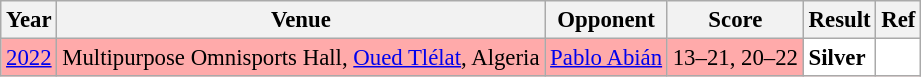<table class="sortable wikitable" style="font-size: 95%;">
<tr>
<th>Year</th>
<th>Venue</th>
<th>Opponent</th>
<th>Score</th>
<th>Result</th>
<th>Ref</th>
</tr>
<tr style="background:#FFAAAA">
<td align="center"><a href='#'>2022</a></td>
<td align="left">Multipurpose Omnisports Hall, <a href='#'>Oued Tlélat</a>, Algeria</td>
<td align="left"> <a href='#'>Pablo Abián</a></td>
<td align="left">13–21, 20–22</td>
<td style="text-align:left; background:white"> <strong>Silver</strong></td>
<td style="text-align:center; background:white"></td>
</tr>
</table>
